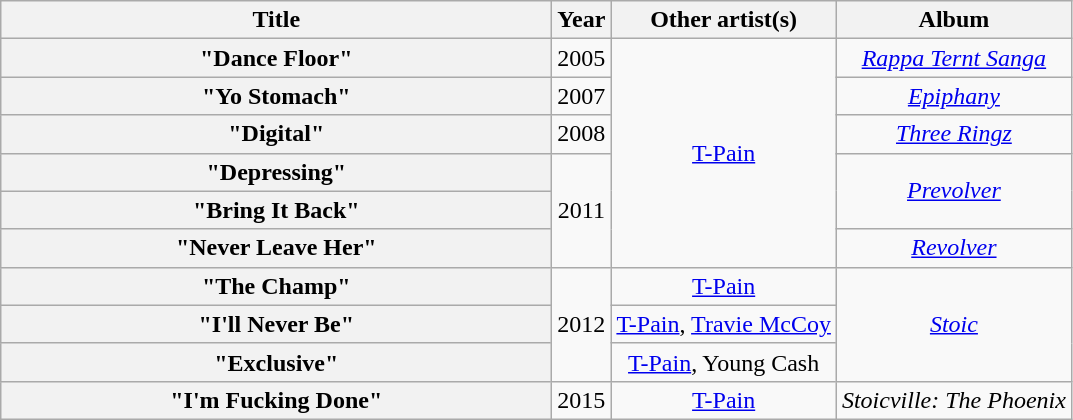<table class="wikitable plainrowheaders" style="text-align:center;">
<tr>
<th scope="col" style="width:22.5em;">Title</th>
<th scope="col">Year</th>
<th scope="col">Other artist(s)</th>
<th scope="col">Album</th>
</tr>
<tr>
<th scope="row">"Dance Floor"</th>
<td>2005</td>
<td rowspan="6"><a href='#'>T-Pain</a></td>
<td><em><a href='#'>Rappa Ternt Sanga</a></em></td>
</tr>
<tr>
<th scope="row">"Yo Stomach"</th>
<td>2007</td>
<td><em><a href='#'>Epiphany</a></em></td>
</tr>
<tr>
<th scope="row">"Digital"</th>
<td>2008</td>
<td><em><a href='#'>Three Ringz</a></em></td>
</tr>
<tr>
<th scope="row">"Depressing"</th>
<td rowspan="3">2011</td>
<td rowspan="2"><em><a href='#'>Prevolver</a></em></td>
</tr>
<tr>
<th scope="row">"Bring It Back"</th>
</tr>
<tr>
<th scope="row">"Never Leave Her"</th>
<td><em><a href='#'>Revolver</a></em></td>
</tr>
<tr>
<th scope="row">"The Champ"</th>
<td rowspan="3">2012</td>
<td><a href='#'>T-Pain</a></td>
<td rowspan="3"><em><a href='#'>Stoic</a></em></td>
</tr>
<tr>
<th scope="row">"I'll Never Be"</th>
<td><a href='#'>T-Pain</a>, <a href='#'>Travie McCoy</a></td>
</tr>
<tr>
<th scope="row">"Exclusive"</th>
<td><a href='#'>T-Pain</a>, Young Cash</td>
</tr>
<tr>
<th scope="row">"I'm Fucking Done"</th>
<td>2015</td>
<td><a href='#'>T-Pain</a></td>
<td><em>Stoicville: The Phoenix</em></td>
</tr>
</table>
